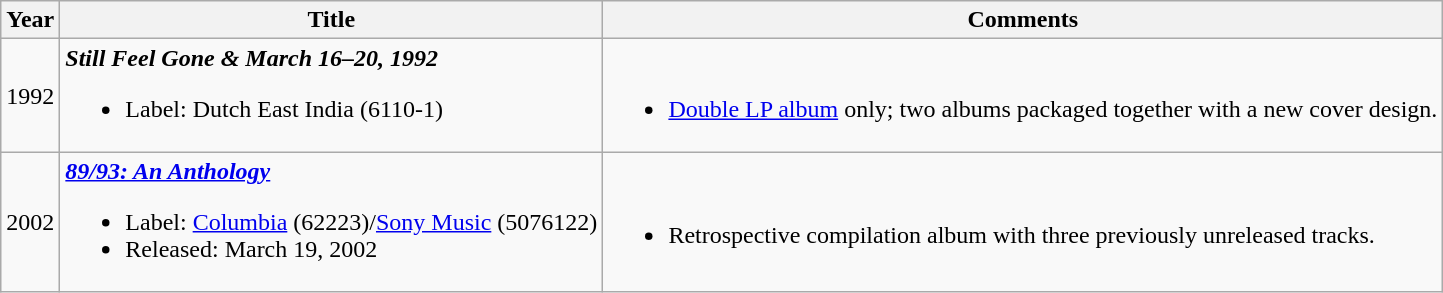<table class="wikitable">
<tr>
<th>Year</th>
<th>Title</th>
<th>Comments</th>
</tr>
<tr>
<td rowspan="1">1992</td>
<td><strong><em>Still Feel Gone & March 16–20, 1992</em></strong><br><ul><li>Label: Dutch East India (6110-1)</li></ul></td>
<td><br><ul><li><a href='#'>Double LP album</a> only; two albums packaged together with a new cover design.</li></ul></td>
</tr>
<tr>
<td rowspan="1">2002</td>
<td><strong><em><a href='#'>89/93: An Anthology</a></em></strong><br><ul><li>Label: <a href='#'>Columbia</a> (62223)/<a href='#'>Sony Music</a> (5076122)</li><li>Released: March 19, 2002</li></ul></td>
<td><br><ul><li>Retrospective compilation album with three previously unreleased tracks.</li></ul></td>
</tr>
</table>
